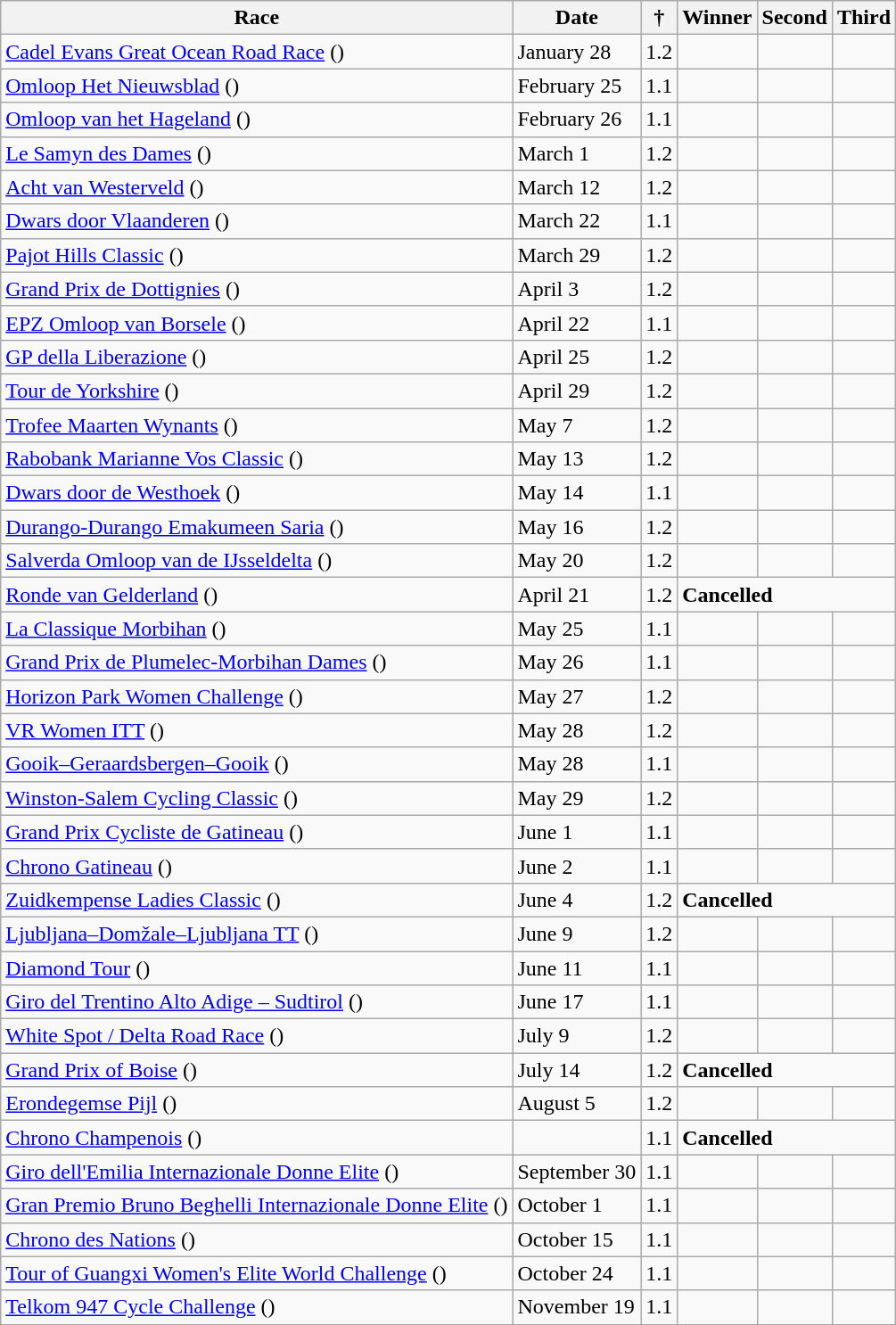<table class="wikitable sortable">
<tr>
<th>Race</th>
<th>Date</th>
<th> †</th>
<th>Winner</th>
<th>Second</th>
<th>Third</th>
</tr>
<tr>
<td> <a href='#'>Cadel Evans Great Ocean Road Race</a> ()</td>
<td>January 28</td>
<td>1.2</td>
<td></td>
<td></td>
<td></td>
</tr>
<tr>
<td> <a href='#'>Omloop Het Nieuwsblad</a> ()</td>
<td>February 25</td>
<td>1.1</td>
<td></td>
<td></td>
<td></td>
</tr>
<tr>
<td> <a href='#'>Omloop van het Hageland</a> ()</td>
<td>February 26</td>
<td>1.1</td>
<td></td>
<td></td>
<td></td>
</tr>
<tr>
<td> <a href='#'>Le Samyn des Dames</a> ()</td>
<td>March 1</td>
<td>1.2</td>
<td></td>
<td></td>
<td></td>
</tr>
<tr>
<td> <a href='#'>Acht van Westerveld</a> ()</td>
<td>March 12</td>
<td>1.2</td>
<td></td>
<td></td>
<td></td>
</tr>
<tr>
<td> <a href='#'>Dwars door Vlaanderen</a> ()</td>
<td>March 22</td>
<td>1.1</td>
<td></td>
<td></td>
<td></td>
</tr>
<tr>
<td> <a href='#'>Pajot Hills Classic</a> ()</td>
<td>March 29</td>
<td>1.2</td>
<td></td>
<td></td>
<td></td>
</tr>
<tr>
<td> <a href='#'>Grand Prix de Dottignies</a> ()</td>
<td>April 3</td>
<td>1.2</td>
<td></td>
<td></td>
<td></td>
</tr>
<tr>
<td> <a href='#'>EPZ Omloop van Borsele</a> ()</td>
<td>April 22</td>
<td>1.1</td>
<td></td>
<td></td>
<td></td>
</tr>
<tr>
<td> <a href='#'>GP della Liberazione</a> ()</td>
<td>April 25</td>
<td>1.2</td>
<td></td>
<td></td>
<td></td>
</tr>
<tr>
<td> <a href='#'>Tour de Yorkshire</a> ()</td>
<td>April 29</td>
<td>1.2</td>
<td></td>
<td></td>
<td></td>
</tr>
<tr>
<td> <a href='#'>Trofee Maarten Wynants</a> ()</td>
<td>May 7</td>
<td>1.2</td>
<td></td>
<td></td>
<td></td>
</tr>
<tr>
<td> <a href='#'>Rabobank Marianne Vos Classic</a> ()</td>
<td>May 13</td>
<td>1.2</td>
<td></td>
<td></td>
<td></td>
</tr>
<tr>
<td> <a href='#'>Dwars door de Westhoek</a> ()</td>
<td>May 14</td>
<td>1.1</td>
<td></td>
<td></td>
<td></td>
</tr>
<tr>
<td> <a href='#'>Durango-Durango Emakumeen Saria</a> ()</td>
<td>May 16</td>
<td>1.2</td>
<td></td>
<td></td>
<td></td>
</tr>
<tr>
<td> <a href='#'>Salverda Omloop van de IJsseldelta</a> ()</td>
<td>May 20</td>
<td>1.2</td>
<td></td>
<td></td>
<td></td>
</tr>
<tr>
<td> <a href='#'>Ronde van Gelderland</a> ()</td>
<td>April 21</td>
<td>1.2</td>
<td colspan=3><strong>Cancelled</strong></td>
</tr>
<tr>
<td> <a href='#'>La Classique Morbihan</a> ()</td>
<td>May 25</td>
<td>1.1</td>
<td></td>
<td></td>
<td></td>
</tr>
<tr>
<td> <a href='#'>Grand Prix de Plumelec-Morbihan Dames</a> ()</td>
<td>May 26</td>
<td>1.1</td>
<td></td>
<td></td>
<td></td>
</tr>
<tr>
<td> <a href='#'>Horizon Park Women Challenge</a> ()</td>
<td>May 27</td>
<td>1.2</td>
<td></td>
<td></td>
<td></td>
</tr>
<tr>
<td> <a href='#'>VR Women ITT</a> ()</td>
<td>May 28</td>
<td>1.2 </td>
<td></td>
<td></td>
<td></td>
</tr>
<tr>
<td> <a href='#'>Gooik–Geraardsbergen–Gooik</a> ()</td>
<td>May 28</td>
<td>1.1</td>
<td></td>
<td></td>
<td></td>
</tr>
<tr>
<td> <a href='#'>Winston-Salem Cycling Classic</a> ()</td>
<td>May 29</td>
<td>1.2</td>
<td></td>
<td></td>
<td></td>
</tr>
<tr>
<td> <a href='#'>Grand Prix Cycliste de Gatineau</a> ()</td>
<td>June 1</td>
<td>1.1</td>
<td></td>
<td></td>
<td></td>
</tr>
<tr>
<td> <a href='#'>Chrono Gatineau</a> ()</td>
<td>June 2</td>
<td>1.1 </td>
<td></td>
<td></td>
<td></td>
</tr>
<tr>
<td> <a href='#'>Zuidkempense Ladies Classic</a> ()</td>
<td>June 4</td>
<td>1.2</td>
<td colspan=3><strong>Cancelled</strong></td>
</tr>
<tr>
<td> <a href='#'>Ljubljana–Domžale–Ljubljana TT</a> ()</td>
<td>June 9</td>
<td>1.2 </td>
<td></td>
<td></td>
<td></td>
</tr>
<tr>
<td> <a href='#'>Diamond Tour</a> ()</td>
<td>June 11</td>
<td>1.1</td>
<td></td>
<td></td>
<td></td>
</tr>
<tr>
<td> <a href='#'>Giro del Trentino Alto Adige – Sudtirol</a> ()</td>
<td>June 17</td>
<td>1.1</td>
<td></td>
<td></td>
<td></td>
</tr>
<tr>
<td> <a href='#'>White Spot / Delta Road Race</a> ()</td>
<td>July 9</td>
<td>1.2</td>
<td></td>
<td></td>
<td></td>
</tr>
<tr>
<td> <a href='#'>Grand Prix of Boise</a> ()</td>
<td>July 14</td>
<td>1.2</td>
<td colspan=3><strong>Cancelled</strong></td>
</tr>
<tr>
<td> <a href='#'>Erondegemse Pijl</a> ()</td>
<td>August 5</td>
<td>1.2</td>
<td></td>
<td></td>
<td></td>
</tr>
<tr>
<td> <a href='#'>Chrono Champenois</a> ()</td>
<td></td>
<td>1.1 </td>
<td colspan=3><strong>Cancelled</strong></td>
</tr>
<tr>
<td> <a href='#'>Giro dell'Emilia Internazionale Donne Elite</a> ()</td>
<td>September 30</td>
<td>1.1</td>
<td></td>
<td></td>
<td></td>
</tr>
<tr>
<td> <a href='#'>Gran Premio Bruno Beghelli Internazionale Donne Elite</a> ()</td>
<td>October 1</td>
<td>1.1</td>
<td></td>
<td></td>
<td></td>
</tr>
<tr>
<td> <a href='#'>Chrono des Nations</a> ()</td>
<td>October 15</td>
<td>1.1</td>
<td></td>
<td></td>
<td></td>
</tr>
<tr>
<td> <a href='#'>Tour of Guangxi Women's Elite World Challenge</a> ()</td>
<td>October 24</td>
<td>1.1</td>
<td></td>
<td></td>
<td></td>
</tr>
<tr>
<td> <a href='#'>Telkom 947 Cycle Challenge</a> ()</td>
<td>November 19</td>
<td>1.1</td>
<td></td>
<td></td>
<td></td>
</tr>
</table>
